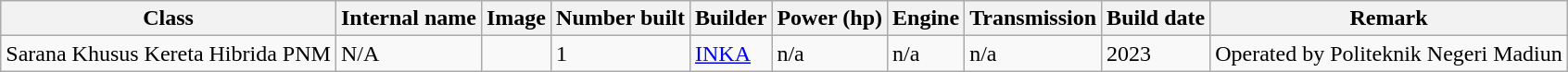<table class="wikitable">
<tr>
<th>Class</th>
<th>Internal name</th>
<th>Image</th>
<th>Number built</th>
<th>Builder</th>
<th>Power (hp)</th>
<th>Engine</th>
<th>Transmission</th>
<th>Build date</th>
<th>Remark</th>
</tr>
<tr>
<td>Sarana Khusus Kereta Hibrida PNM</td>
<td>N/A</td>
<td></td>
<td>1</td>
<td> <a href='#'>INKA</a></td>
<td>n/a</td>
<td>n/a</td>
<td>n/a</td>
<td>2023</td>
<td>Operated by Politeknik Negeri Madiun</td>
</tr>
</table>
